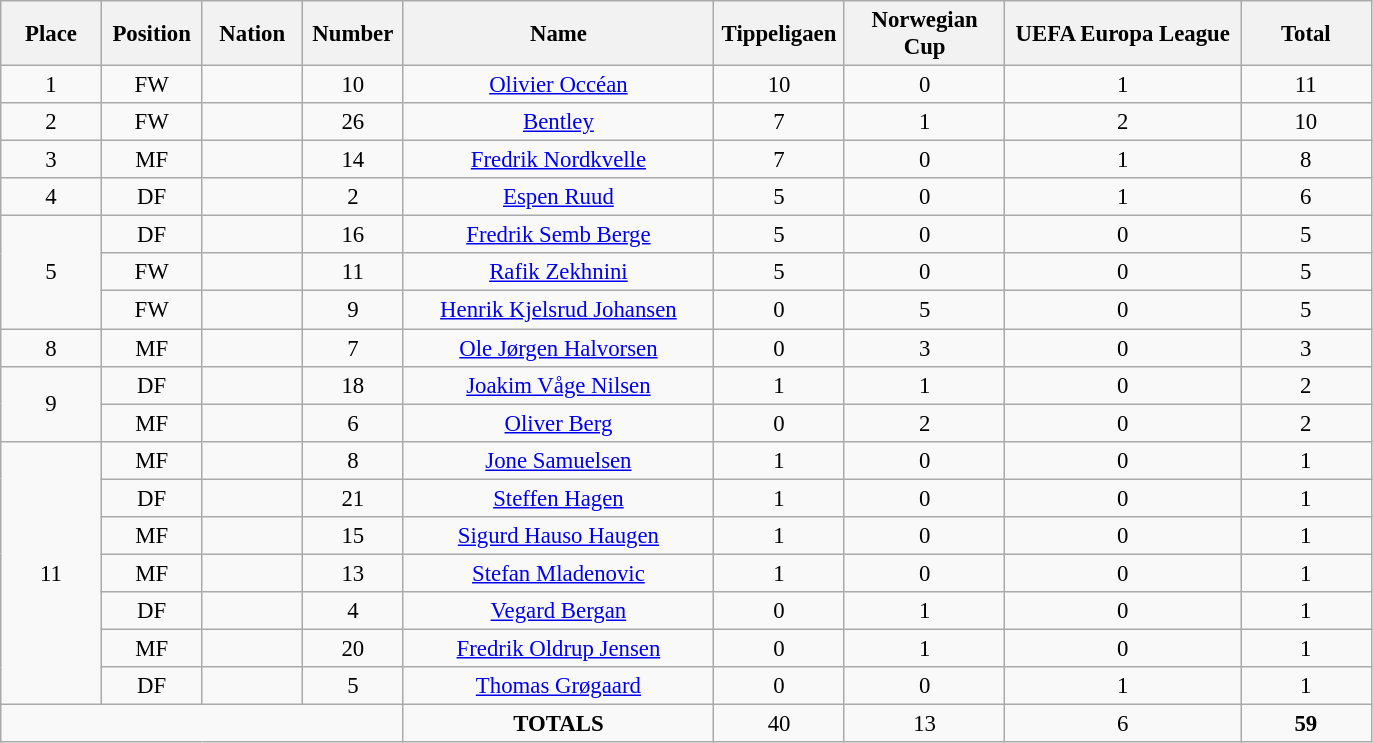<table class="wikitable" style="font-size: 95%; text-align: center;">
<tr>
<th width=60>Place</th>
<th width=60>Position</th>
<th width=60>Nation</th>
<th width=60>Number</th>
<th width=200>Name</th>
<th width=80>Tippeligaen</th>
<th width=100>Norwegian Cup</th>
<th width=150>UEFA Europa League</th>
<th width=80><strong>Total</strong></th>
</tr>
<tr>
<td>1</td>
<td>FW</td>
<td></td>
<td>10</td>
<td><a href='#'>Olivier Occéan</a></td>
<td>10</td>
<td>0</td>
<td>1</td>
<td>11</td>
</tr>
<tr>
<td>2</td>
<td>FW</td>
<td></td>
<td>26</td>
<td><a href='#'>Bentley</a></td>
<td>7</td>
<td>1</td>
<td>2</td>
<td>10</td>
</tr>
<tr>
<td>3</td>
<td>MF</td>
<td></td>
<td>14</td>
<td><a href='#'>Fredrik Nordkvelle</a></td>
<td>7</td>
<td>0</td>
<td>1</td>
<td>8</td>
</tr>
<tr>
<td>4</td>
<td>DF</td>
<td></td>
<td>2</td>
<td><a href='#'>Espen Ruud</a></td>
<td>5</td>
<td>0</td>
<td>1</td>
<td>6</td>
</tr>
<tr>
<td rowspan="3">5</td>
<td>DF</td>
<td></td>
<td>16</td>
<td><a href='#'>Fredrik Semb Berge</a></td>
<td>5</td>
<td>0</td>
<td>0</td>
<td>5</td>
</tr>
<tr>
<td>FW</td>
<td></td>
<td>11</td>
<td><a href='#'>Rafik Zekhnini</a></td>
<td>5</td>
<td>0</td>
<td>0</td>
<td>5</td>
</tr>
<tr>
<td>FW</td>
<td></td>
<td>9</td>
<td><a href='#'>Henrik Kjelsrud Johansen</a></td>
<td>0</td>
<td>5</td>
<td>0</td>
<td>5</td>
</tr>
<tr>
<td>8</td>
<td>MF</td>
<td></td>
<td>7</td>
<td><a href='#'>Ole Jørgen Halvorsen</a></td>
<td>0</td>
<td>3</td>
<td>0</td>
<td>3</td>
</tr>
<tr>
<td rowspan="2">9</td>
<td>DF</td>
<td></td>
<td>18</td>
<td><a href='#'>Joakim Våge Nilsen</a></td>
<td>1</td>
<td>1</td>
<td>0</td>
<td>2</td>
</tr>
<tr>
<td>MF</td>
<td></td>
<td>6</td>
<td><a href='#'>Oliver Berg</a></td>
<td>0</td>
<td>2</td>
<td>0</td>
<td>2</td>
</tr>
<tr>
<td rowspan="7">11</td>
<td>MF</td>
<td></td>
<td>8</td>
<td><a href='#'>Jone Samuelsen</a></td>
<td>1</td>
<td>0</td>
<td>0</td>
<td>1</td>
</tr>
<tr>
<td>DF</td>
<td></td>
<td>21</td>
<td><a href='#'>Steffen Hagen</a></td>
<td>1</td>
<td>0</td>
<td>0</td>
<td>1</td>
</tr>
<tr>
<td>MF</td>
<td></td>
<td>15</td>
<td><a href='#'>Sigurd Hauso Haugen</a></td>
<td>1</td>
<td>0</td>
<td>0</td>
<td>1</td>
</tr>
<tr>
<td>MF</td>
<td></td>
<td>13</td>
<td><a href='#'>Stefan Mladenovic</a></td>
<td>1</td>
<td>0</td>
<td>0</td>
<td>1</td>
</tr>
<tr>
<td>DF</td>
<td></td>
<td>4</td>
<td><a href='#'>Vegard Bergan</a></td>
<td>0</td>
<td>1</td>
<td>0</td>
<td>1</td>
</tr>
<tr>
<td>MF</td>
<td></td>
<td>20</td>
<td><a href='#'>Fredrik Oldrup Jensen</a></td>
<td>0</td>
<td>1</td>
<td>0</td>
<td>1</td>
</tr>
<tr>
<td>DF</td>
<td></td>
<td>5</td>
<td><a href='#'>Thomas Grøgaard</a></td>
<td>0</td>
<td>0</td>
<td>1</td>
<td>1</td>
</tr>
<tr>
<td colspan="4"></td>
<td><strong>TOTALS</strong></td>
<td>40</td>
<td>13</td>
<td>6</td>
<td><strong>59</strong></td>
</tr>
</table>
